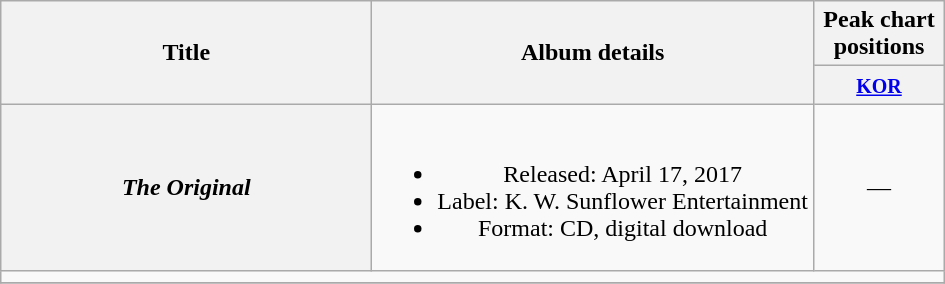<table class="wikitable plainrowheaders" style="text-align:center;">
<tr>
<th scope="col" rowspan="2" style="width:15em;">Title</th>
<th scope="col" rowspan="2">Album details</th>
<th scope="col" colspan="1" style="width:5em;">Peak chart positions</th>
</tr>
<tr>
<th><small><a href='#'>KOR</a></small><br></th>
</tr>
<tr>
<th scope="row"><em>The Original</em></th>
<td><br><ul><li>Released: April 17, 2017</li><li>Label: K. W. Sunflower Entertainment</li><li>Format: CD, digital download</li></ul></td>
<td>—</td>
</tr>
<tr>
<td colspan="3"></td>
</tr>
<tr>
</tr>
</table>
